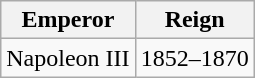<table class="wikitable">
<tr>
<th>Emperor</th>
<th>Reign</th>
</tr>
<tr>
<td>Napoleon III</td>
<td>1852–1870</td>
</tr>
</table>
